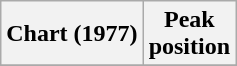<table class="wikitable plainrowheaders sortable" style="text-align:center;" border="1">
<tr>
<th scope="col">Chart (1977)</th>
<th scope="col">Peak<br>position</th>
</tr>
<tr>
</tr>
</table>
